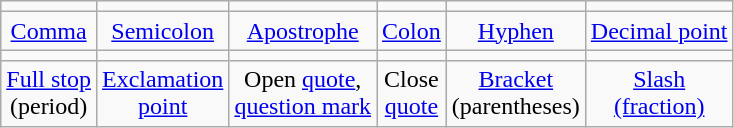<table class=wikitable>
<tr align=center>
<td></td>
<td></td>
<td></td>
<td></td>
<td></td>
<td></td>
</tr>
<tr align=center>
<td><a href='#'>Comma</a></td>
<td><a href='#'>Semicolon</a></td>
<td><a href='#'>Apostrophe</a></td>
<td><a href='#'>Colon</a></td>
<td><a href='#'>Hyphen</a></td>
<td><a href='#'>Decimal point</a></td>
</tr>
<tr align=center>
<td></td>
<td></td>
<td></td>
<td></td>
<td></td>
<td></td>
</tr>
<tr align=center>
<td><a href='#'>Full stop</a> <br>(period)</td>
<td><a href='#'>Exclamation <br>point</a></td>
<td>Open <a href='#'>quote</a>, <br><a href='#'>question mark</a></td>
<td>Close <br><a href='#'>quote</a></td>
<td><a href='#'>Bracket</a> <br>(parentheses)</td>
<td><a href='#'>Slash<br>(fraction)</a></td>
</tr>
</table>
